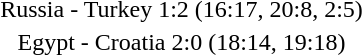<table style="text-align:center">
<tr>
<th width=500></th>
</tr>
<tr>
<td>Russia - Turkey 1:2 (16:17, 20:8, 2:5)</td>
</tr>
<tr>
<td>Egypt - Croatia 2:0 (18:14, 19:18)</td>
</tr>
<tr>
</tr>
</table>
